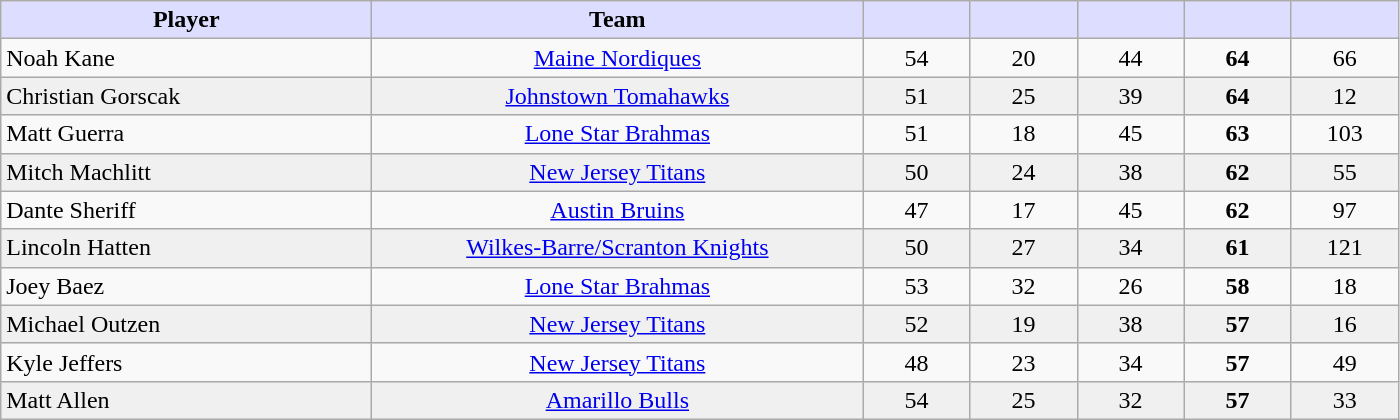<table class="wikitable sortable" style="text-align: center">
<tr>
<th style="background:#ddf; width: 15em;">Player</th>
<th style="background:#ddf; width: 20em;">Team</th>
<th style="background:#ddf; width: 4em;"></th>
<th style="background:#ddf; width: 4em;"></th>
<th style="background:#ddf; width: 4em;"></th>
<th style="background:#ddf; width: 4em;"></th>
<th style="background:#ddf; width: 4em;"></th>
</tr>
<tr>
<td align=left>Noah Kane</td>
<td><a href='#'>Maine Nordiques</a></td>
<td>54</td>
<td>20</td>
<td>44</td>
<td><strong>64</strong></td>
<td>66</td>
</tr>
<tr bgcolor=f0f0f0>
<td align=left>Christian Gorscak</td>
<td><a href='#'>Johnstown Tomahawks</a></td>
<td>51</td>
<td>25</td>
<td>39</td>
<td><strong>64</strong></td>
<td>12</td>
</tr>
<tr>
<td align=left>Matt Guerra</td>
<td><a href='#'>Lone Star Brahmas</a></td>
<td>51</td>
<td>18</td>
<td>45</td>
<td><strong>63</strong></td>
<td>103</td>
</tr>
<tr bgcolor=f0f0f0>
<td align=left>Mitch Machlitt</td>
<td><a href='#'>New Jersey Titans</a></td>
<td>50</td>
<td>24</td>
<td>38</td>
<td><strong>62</strong></td>
<td>55</td>
</tr>
<tr>
<td align=left>Dante Sheriff</td>
<td><a href='#'>Austin Bruins</a></td>
<td>47</td>
<td>17</td>
<td>45</td>
<td><strong>62</strong></td>
<td>97</td>
</tr>
<tr bgcolor=f0f0f0>
<td align=left>Lincoln Hatten</td>
<td><a href='#'>Wilkes-Barre/Scranton Knights</a></td>
<td>50</td>
<td>27</td>
<td>34</td>
<td><strong>61</strong></td>
<td>121</td>
</tr>
<tr>
<td align=left>Joey Baez</td>
<td><a href='#'>Lone Star Brahmas</a></td>
<td>53</td>
<td>32</td>
<td>26</td>
<td><strong>58</strong></td>
<td>18</td>
</tr>
<tr bgcolor=f0f0f0>
<td align=left>Michael Outzen</td>
<td><a href='#'>New Jersey Titans</a></td>
<td>52</td>
<td>19</td>
<td>38</td>
<td><strong>57</strong></td>
<td>16</td>
</tr>
<tr>
<td align=left>Kyle Jeffers</td>
<td><a href='#'>New Jersey Titans</a></td>
<td>48</td>
<td>23</td>
<td>34</td>
<td><strong>57</strong></td>
<td>49</td>
</tr>
<tr bgcolor=f0f0f0>
<td align=left>Matt Allen</td>
<td><a href='#'>Amarillo Bulls</a></td>
<td>54</td>
<td>25</td>
<td>32</td>
<td><strong>57</strong></td>
<td>33</td>
</tr>
</table>
